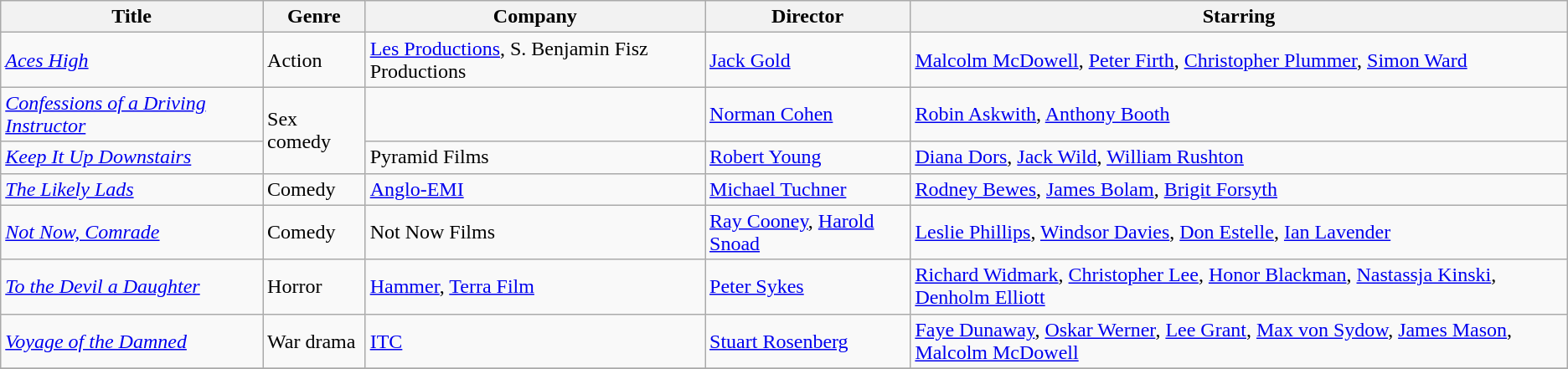<table class="wikitable unsortable">
<tr>
<th>Title</th>
<th>Genre</th>
<th>Company</th>
<th>Director</th>
<th>Starring</th>
</tr>
<tr>
<td><em><a href='#'>Aces High</a></em></td>
<td>Action</td>
<td><a href='#'>Les Productions</a>, S. Benjamin Fisz Productions</td>
<td><a href='#'>Jack Gold</a></td>
<td><a href='#'>Malcolm McDowell</a>, <a href='#'>Peter Firth</a>, <a href='#'>Christopher Plummer</a>, <a href='#'>Simon Ward</a></td>
</tr>
<tr>
<td><em><a href='#'>Confessions of a Driving Instructor</a></em></td>
<td rowspan="2">Sex comedy</td>
<td></td>
<td><a href='#'>Norman Cohen</a></td>
<td><a href='#'>Robin Askwith</a>, <a href='#'>Anthony Booth</a></td>
</tr>
<tr>
<td><em><a href='#'>Keep It Up Downstairs</a></em></td>
<td>Pyramid Films</td>
<td><a href='#'>Robert Young</a></td>
<td><a href='#'>Diana Dors</a>, <a href='#'>Jack Wild</a>, <a href='#'>William Rushton</a></td>
</tr>
<tr>
<td><em><a href='#'>The Likely Lads</a></em></td>
<td>Comedy</td>
<td><a href='#'>Anglo-EMI</a></td>
<td><a href='#'>Michael Tuchner</a></td>
<td><a href='#'>Rodney Bewes</a>, <a href='#'>James Bolam</a>, <a href='#'>Brigit Forsyth</a></td>
</tr>
<tr>
<td><em><a href='#'>Not Now, Comrade</a></em></td>
<td>Comedy</td>
<td>Not Now Films</td>
<td><a href='#'>Ray Cooney</a>, <a href='#'>Harold Snoad</a></td>
<td><a href='#'>Leslie Phillips</a>, <a href='#'>Windsor Davies</a>, <a href='#'>Don Estelle</a>, <a href='#'>Ian Lavender</a></td>
</tr>
<tr>
<td><em><a href='#'>To the Devil a Daughter</a></em></td>
<td>Horror</td>
<td><a href='#'>Hammer</a>, <a href='#'>Terra Film</a></td>
<td><a href='#'>Peter Sykes</a></td>
<td><a href='#'>Richard Widmark</a>, <a href='#'>Christopher Lee</a>, <a href='#'>Honor Blackman</a>, <a href='#'>Nastassja Kinski</a>, <a href='#'>Denholm Elliott</a></td>
</tr>
<tr>
<td><em><a href='#'>Voyage of the Damned</a></em></td>
<td>War drama</td>
<td><a href='#'>ITC</a></td>
<td><a href='#'>Stuart Rosenberg</a></td>
<td><a href='#'>Faye Dunaway</a>, <a href='#'>Oskar Werner</a>, <a href='#'>Lee Grant</a>, <a href='#'>Max von Sydow</a>, <a href='#'>James Mason</a>, <a href='#'>Malcolm McDowell</a></td>
</tr>
<tr>
</tr>
</table>
